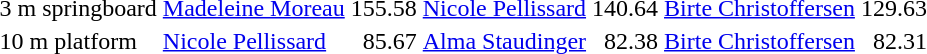<table>
<tr valign="top">
<td>3 m springboard<br></td>
<td><a href='#'>Madeleine Moreau</a><br><small></small></td>
<td align="right">155.58</td>
<td><a href='#'>Nicole Pellissard</a><br><small></small></td>
<td align="right">140.64</td>
<td><a href='#'>Birte Christoffersen</a><br><small></small></td>
<td align="right">129.63</td>
</tr>
<tr valign="top">
<td>10 m platform<br></td>
<td><a href='#'>Nicole Pellissard</a><br><small></small></td>
<td align="right">85.67</td>
<td><a href='#'>Alma Staudinger</a><br><small></small></td>
<td align="right">82.38</td>
<td><a href='#'>Birte Christoffersen</a><br><small></small></td>
<td align="right">82.31</td>
</tr>
</table>
